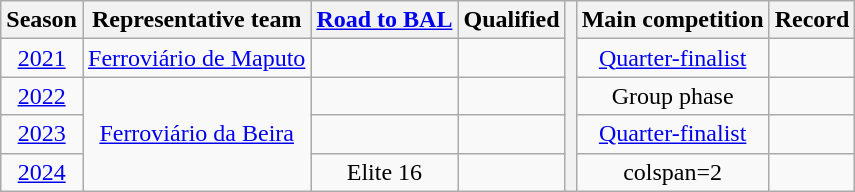<table class="wikitable" style="text-align:center;">
<tr>
<th>Season</th>
<th>Representative team</th>
<th><a href='#'>Road to BAL</a></th>
<th>Qualified</th>
<th rowspan="101"></th>
<th>Main competition</th>
<th>Record</th>
</tr>
<tr>
<td><a href='#'>2021</a></td>
<td><a href='#'>Ferroviário de Maputo</a></td>
<td></td>
<td></td>
<td><a href='#'>Quarter-finalist</a></td>
<td></td>
</tr>
<tr>
<td><a href='#'>2022</a></td>
<td rowspan="3"><a href='#'>Ferroviário da Beira</a></td>
<td></td>
<td></td>
<td>Group phase</td>
<td></td>
</tr>
<tr>
<td><a href='#'>2023</a></td>
<td></td>
<td></td>
<td><a href='#'>Quarter-finalist</a></td>
<td></td>
</tr>
<tr>
<td><a href='#'>2024</a></td>
<td>Elite 16</td>
<td></td>
<td>colspan=2 </td>
</tr>
</table>
